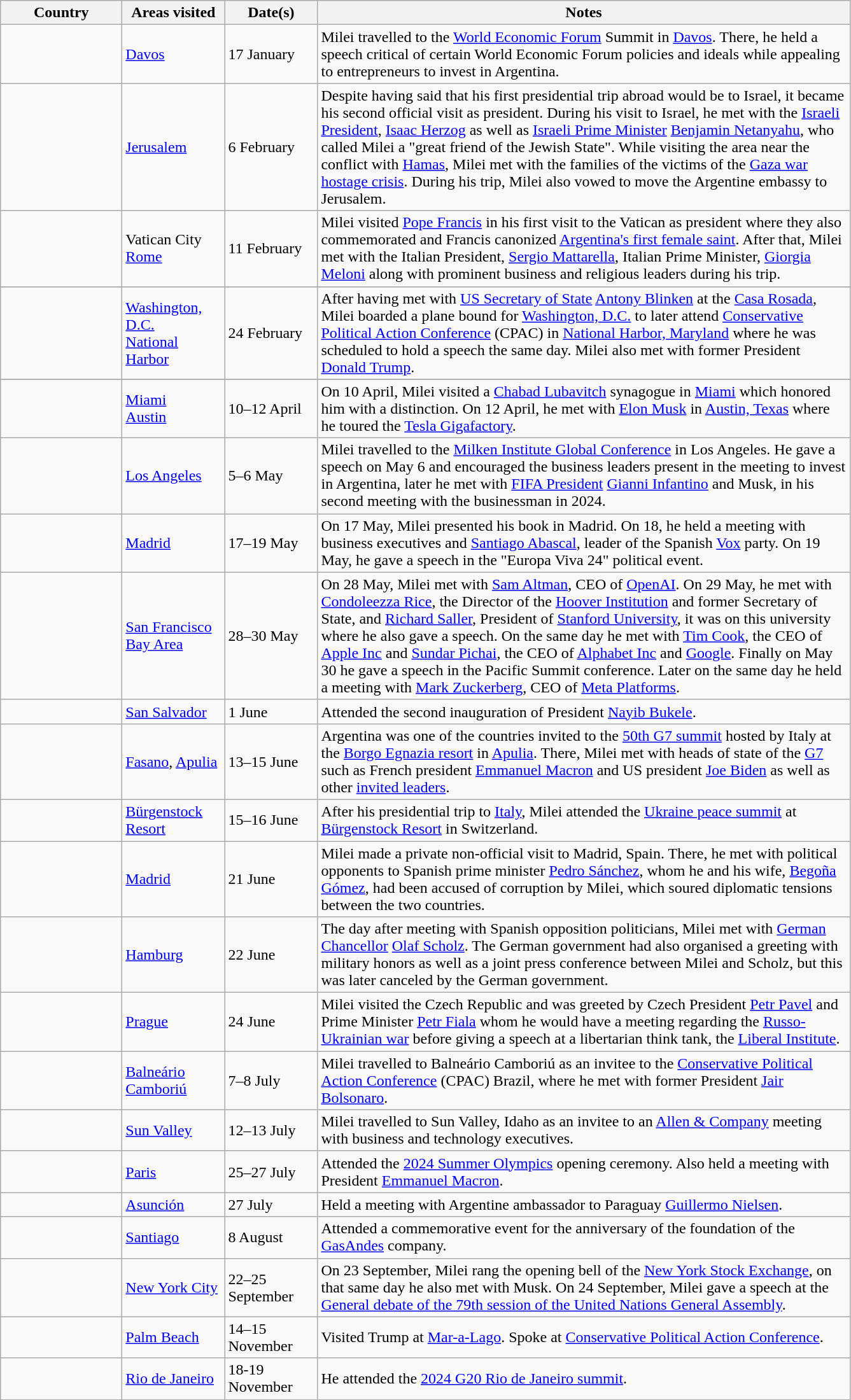<table class="wikitable">
<tr>
<th width=120>Country</th>
<th width=100>Areas visited</th>
<th width=90>Date(s)</th>
<th width=550>Notes</th>
</tr>
<tr>
<td></td>
<td><a href='#'>Davos</a></td>
<td>17 January</td>
<td> Milei travelled to the <a href='#'>World Economic Forum</a> Summit in <a href='#'>Davos</a>. There, he held a speech critical of certain World Economic Forum policies and ideals while appealing to entrepreneurs to invest in Argentina.</td>
</tr>
<tr>
<td></td>
<td><a href='#'>Jerusalem</a></td>
<td>6 February</td>
<td> Despite having said that his first presidential trip abroad would be to Israel, it became his second official visit as president. During his visit to Israel, he met with the <a href='#'>Israeli President</a>, <a href='#'>Isaac Herzog</a> as well as <a href='#'>Israeli Prime Minister</a> <a href='#'>Benjamin Netanyahu</a>, who called Milei a "great friend of the Jewish State". While visiting the area near the conflict with <a href='#'>Hamas</a>, Milei met with the families of the victims of the <a href='#'>Gaza war hostage crisis</a>. During his trip, Milei also vowed to move the Argentine embassy to Jerusalem.</td>
</tr>
<tr>
<td><br></td>
<td>Vatican City<br><a href='#'>Rome</a></td>
<td>11 February</td>
<td>Milei visited <a href='#'>Pope Francis</a> in his first visit to the Vatican as president where they also commemorated and Francis canonized <a href='#'>Argentina's first female saint</a>. After that, Milei met with the Italian President, <a href='#'>Sergio Mattarella</a>, Italian Prime Minister, <a href='#'>Giorgia Meloni</a> along with prominent business and religious leaders during his trip.</td>
</tr>
<tr>
</tr>
<tr>
<td></td>
<td><a href='#'>Washington, D.C.</a><br><a href='#'>National Harbor</a></td>
<td>24 February</td>
<td>After having met with <a href='#'>US Secretary of State</a> <a href='#'>Antony Blinken</a> at the <a href='#'>Casa Rosada</a>, Milei boarded a plane bound for <a href='#'>Washington, D.C.</a> to later attend <a href='#'>Conservative Political Action Conference</a> (CPAC) in <a href='#'>National Harbor, Maryland</a> where he was scheduled to hold a speech the same day. Milei also met with former President <a href='#'>Donald Trump</a>.</td>
</tr>
<tr>
</tr>
<tr>
<td></td>
<td><a href='#'>Miami</a><br><a href='#'>Austin</a></td>
<td>10–12 April</td>
<td>On 10 April, Milei visited a <a href='#'>Chabad Lubavitch</a> synagogue in <a href='#'>Miami</a> which honored him with a distinction. On 12 April, he met with <a href='#'>Elon Musk</a> in <a href='#'>Austin, Texas</a> where he toured the <a href='#'>Tesla Gigafactory</a>.</td>
</tr>
<tr>
<td></td>
<td><a href='#'>Los Angeles</a></td>
<td>5–6 May</td>
<td>Milei travelled to the <a href='#'>Milken Institute Global Conference</a> in Los Angeles. He gave a speech on May 6 and encouraged the business leaders present in the meeting to invest in Argentina, later he met with <a href='#'>FIFA President</a> <a href='#'>Gianni Infantino</a> and Musk, in his second meeting with the businessman in 2024.</td>
</tr>
<tr>
<td></td>
<td><a href='#'>Madrid</a></td>
<td>17–19 May</td>
<td> On 17 May,  Milei presented his book <em></em> in Madrid. On 18, he held a meeting with business executives and <a href='#'>Santiago Abascal</a>, leader of the Spanish <a href='#'>Vox</a> party. On 19 May, he gave a speech in the "Europa Viva 24" political event.</td>
</tr>
<tr>
<td></td>
<td><a href='#'>San Francisco Bay Area</a></td>
<td>28–30 May</td>
<td>On 28 May, Milei met with <a href='#'>Sam Altman</a>, CEO of <a href='#'>OpenAI</a>. On 29 May, he met with <a href='#'>Condoleezza Rice</a>, the Director of the <a href='#'>Hoover Institution</a> and former Secretary of State, and <a href='#'>Richard Saller</a>, President of <a href='#'>Stanford University</a>, it was on this university where he also gave a speech. On the same day he met with <a href='#'>Tim Cook</a>, the CEO of <a href='#'>Apple Inc</a> and <a href='#'>Sundar Pichai</a>, the CEO of <a href='#'>Alphabet Inc</a> and <a href='#'>Google</a>. Finally on May 30 he gave a speech in the Pacific Summit conference. Later on the same day he held a meeting with <a href='#'>Mark Zuckerberg</a>, CEO of <a href='#'>Meta Platforms</a>.</td>
</tr>
<tr>
<td></td>
<td><a href='#'>San Salvador</a></td>
<td>1 June</td>
<td> Attended the second inauguration of President <a href='#'>Nayib Bukele</a>.</td>
</tr>
<tr>
<td></td>
<td><a href='#'>Fasano</a>, <a href='#'>Apulia</a></td>
<td>13–15 June</td>
<td>Argentina was one of the countries invited to the <a href='#'>50th G7 summit</a> hosted by Italy at the <a href='#'>Borgo Egnazia resort</a>  in <a href='#'>Apulia</a>. There, Milei met with heads of state of the <a href='#'>G7</a> such as French president <a href='#'>Emmanuel Macron</a> and US president <a href='#'>Joe Biden</a> as well as other <a href='#'>invited leaders</a>.</td>
</tr>
<tr>
<td></td>
<td><a href='#'>Bürgenstock Resort</a></td>
<td>15–16 June</td>
<td>After his presidential trip to <a href='#'>Italy</a>, Milei attended the <a href='#'>Ukraine peace summit</a> at <a href='#'>Bürgenstock Resort</a> in Switzerland.</td>
</tr>
<tr>
<td></td>
<td><a href='#'>Madrid</a></td>
<td>21 June</td>
<td>Milei made a private non-official visit to Madrid, Spain. There, he met with political opponents to Spanish prime minister <a href='#'>Pedro Sánchez</a>, whom he and his wife, <a href='#'>Begoña Gómez</a>, had been accused of corruption by Milei, which soured diplomatic tensions between the two countries.</td>
</tr>
<tr>
<td></td>
<td><a href='#'>Hamburg</a></td>
<td>22 June</td>
<td> The day after meeting with Spanish opposition politicians, Milei met with <a href='#'>German Chancellor</a> <a href='#'>Olaf Scholz</a>. The German government had also organised a greeting with military honors as well as a joint press conference between Milei and Scholz, but this was later canceled by the German government.</td>
</tr>
<tr>
<td></td>
<td><a href='#'>Prague</a></td>
<td>24 June</td>
<td>Milei visited the Czech Republic and was greeted by Czech President <a href='#'>Petr Pavel</a> and Prime Minister <a href='#'>Petr Fiala</a> whom he would have a meeting regarding the <a href='#'>Russo-Ukrainian war</a> before giving a speech at a libertarian think tank, the <a href='#'>Liberal Institute</a>.</td>
</tr>
<tr>
<td></td>
<td><a href='#'>Balneário Camboriú</a></td>
<td>7–8 July</td>
<td> Milei travelled to Balneário Camboriú as an invitee to the <a href='#'>Conservative Political Action Conference</a> (CPAC) Brazil, where he met with former President <a href='#'>Jair Bolsonaro</a>.</td>
</tr>
<tr>
<td></td>
<td><a href='#'>Sun Valley</a></td>
<td>12–13 July</td>
<td>Milei travelled to Sun Valley, Idaho as an invitee to an <a href='#'>Allen & Company</a> meeting with business and technology executives.</td>
</tr>
<tr>
<td></td>
<td><a href='#'>Paris</a></td>
<td>25–27 July</td>
<td>Attended the <a href='#'>2024 Summer Olympics</a> opening ceremony. Also held a meeting with President <a href='#'>Emmanuel Macron</a>.</td>
</tr>
<tr>
<td></td>
<td><a href='#'>Asunción</a></td>
<td>27 July</td>
<td>Held a meeting with Argentine ambassador to Paraguay <a href='#'>Guillermo Nielsen</a>.</td>
</tr>
<tr>
<td></td>
<td><a href='#'>Santiago</a></td>
<td>8 August</td>
<td>Attended a commemorative event for the anniversary of the foundation of the <a href='#'>GasAndes</a> company.</td>
</tr>
<tr>
<td></td>
<td><a href='#'>New York City</a></td>
<td>22–25 September</td>
<td>On 23 September, Milei rang the opening bell of the <a href='#'>New York Stock Exchange</a>, on that same day he also met with Musk. On 24 September, Milei gave a speech at the <a href='#'>General debate of the 79th session of the United Nations General Assembly</a>.</td>
</tr>
<tr>
<td></td>
<td><a href='#'>Palm Beach</a></td>
<td>14–15 November</td>
<td>Visited Trump at <a href='#'>Mar-a-Lago</a>. Spoke at <a href='#'>Conservative Political Action Conference</a>.</td>
</tr>
<tr>
<td></td>
<td><a href='#'>Rio de Janeiro</a></td>
<td>18-19 November</td>
<td>He attended the <a href='#'>2024 G20 Rio de Janeiro summit</a>.</td>
</tr>
</table>
